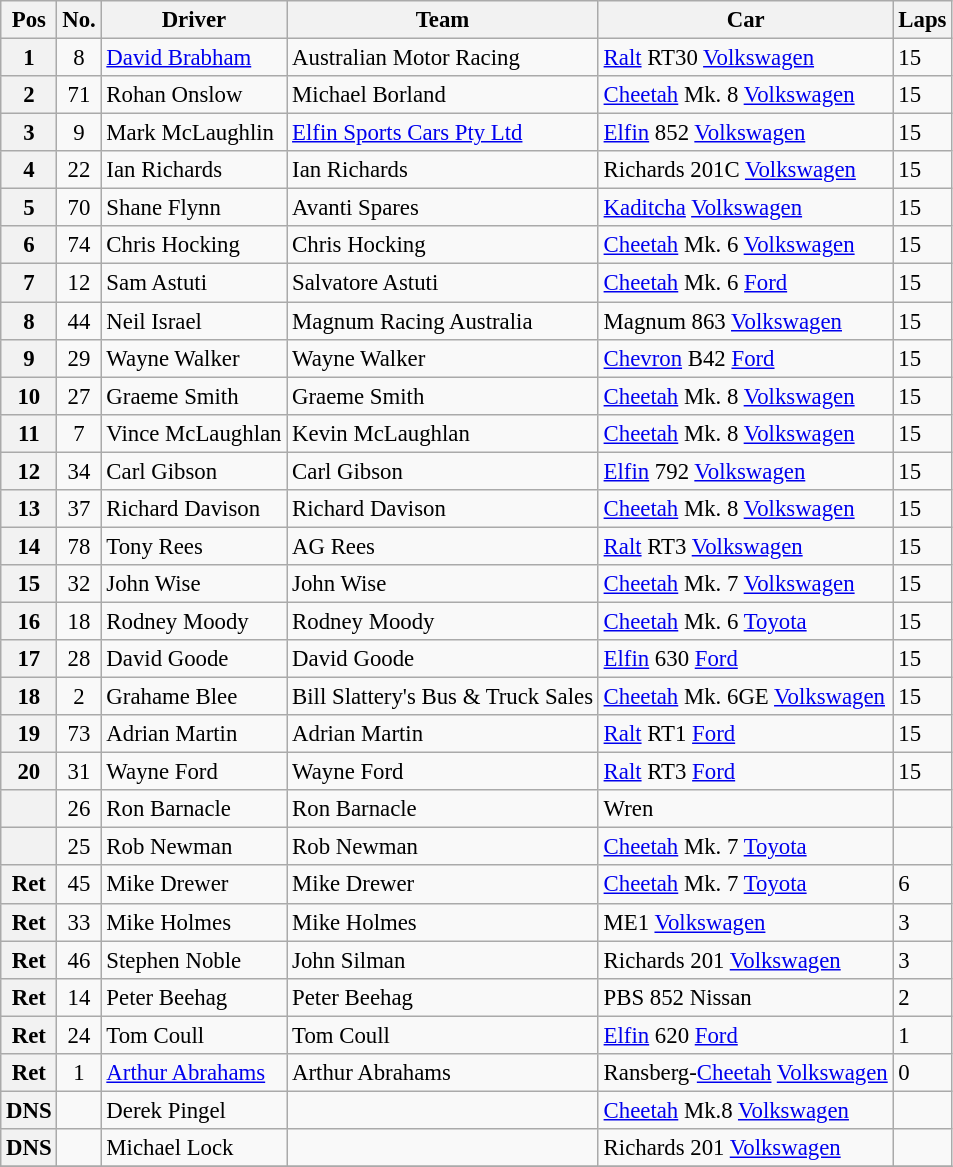<table class="wikitable" style="font-size: 95%;">
<tr>
<th>Pos</th>
<th>No.</th>
<th>Driver</th>
<th>Team</th>
<th>Car</th>
<th>Laps</th>
</tr>
<tr>
<th>1</th>
<td align="center">8</td>
<td><a href='#'>David Brabham</a></td>
<td>Australian Motor Racing</td>
<td><a href='#'>Ralt</a> RT30 <a href='#'>Volkswagen</a></td>
<td>15</td>
</tr>
<tr>
<th>2</th>
<td align="center">71</td>
<td>Rohan Onslow</td>
<td>Michael Borland</td>
<td><a href='#'>Cheetah</a> Mk. 8 <a href='#'>Volkswagen</a></td>
<td>15</td>
</tr>
<tr>
<th>3</th>
<td align="center">9</td>
<td>Mark McLaughlin</td>
<td><a href='#'>Elfin Sports Cars Pty Ltd</a></td>
<td><a href='#'>Elfin</a> 852 <a href='#'>Volkswagen</a></td>
<td>15</td>
</tr>
<tr>
<th>4</th>
<td align="center">22</td>
<td>Ian Richards</td>
<td>Ian Richards</td>
<td>Richards 201C <a href='#'>Volkswagen</a></td>
<td>15</td>
</tr>
<tr>
<th>5</th>
<td align="center">70</td>
<td>Shane Flynn</td>
<td>Avanti Spares</td>
<td><a href='#'>Kaditcha</a> <a href='#'>Volkswagen</a></td>
<td>15</td>
</tr>
<tr>
<th>6</th>
<td align="center">74</td>
<td>Chris Hocking</td>
<td>Chris Hocking</td>
<td><a href='#'>Cheetah</a> Mk. 6 <a href='#'>Volkswagen</a></td>
<td>15</td>
</tr>
<tr>
<th>7</th>
<td align="center">12</td>
<td>Sam Astuti</td>
<td>Salvatore Astuti</td>
<td><a href='#'>Cheetah</a> Mk. 6 <a href='#'>Ford</a></td>
<td>15</td>
</tr>
<tr>
<th>8</th>
<td align="center">44</td>
<td>Neil Israel</td>
<td>Magnum Racing Australia</td>
<td>Magnum 863 <a href='#'>Volkswagen</a></td>
<td>15</td>
</tr>
<tr>
<th>9</th>
<td align="center">29</td>
<td>Wayne Walker</td>
<td>Wayne Walker</td>
<td><a href='#'>Chevron</a> B42 <a href='#'>Ford</a></td>
<td>15</td>
</tr>
<tr>
<th>10</th>
<td align="center">27</td>
<td>Graeme Smith</td>
<td>Graeme Smith</td>
<td><a href='#'>Cheetah</a> Mk. 8 <a href='#'>Volkswagen</a></td>
<td>15</td>
</tr>
<tr>
<th>11</th>
<td align="center">7</td>
<td>Vince McLaughlan</td>
<td>Kevin McLaughlan</td>
<td><a href='#'>Cheetah</a> Mk. 8 <a href='#'>Volkswagen</a></td>
<td>15</td>
</tr>
<tr>
<th>12</th>
<td align="center">34</td>
<td>Carl Gibson</td>
<td>Carl Gibson</td>
<td><a href='#'>Elfin</a> 792 <a href='#'>Volkswagen</a></td>
<td>15</td>
</tr>
<tr>
<th>13</th>
<td align="center">37</td>
<td>Richard Davison</td>
<td>Richard Davison</td>
<td><a href='#'>Cheetah</a> Mk. 8 <a href='#'>Volkswagen</a></td>
<td>15</td>
</tr>
<tr>
<th>14</th>
<td align="center">78</td>
<td>Tony Rees</td>
<td>AG Rees</td>
<td><a href='#'>Ralt</a> RT3 <a href='#'>Volkswagen</a></td>
<td>15</td>
</tr>
<tr>
<th>15</th>
<td align="center">32</td>
<td>John Wise</td>
<td>John Wise</td>
<td><a href='#'>Cheetah</a> Mk. 7 <a href='#'>Volkswagen</a></td>
<td>15</td>
</tr>
<tr>
<th>16</th>
<td align="center">18</td>
<td>Rodney Moody</td>
<td>Rodney Moody</td>
<td><a href='#'>Cheetah</a> Mk. 6 <a href='#'>Toyota</a></td>
<td>15</td>
</tr>
<tr>
<th>17</th>
<td align="center">28</td>
<td>David Goode</td>
<td>David Goode</td>
<td><a href='#'>Elfin</a> 630 <a href='#'>Ford</a></td>
<td>15</td>
</tr>
<tr>
<th>18</th>
<td align="center">2</td>
<td>Grahame Blee</td>
<td>Bill Slattery's Bus & Truck Sales</td>
<td><a href='#'>Cheetah</a> Mk. 6GE <a href='#'>Volkswagen</a></td>
<td>15</td>
</tr>
<tr>
<th>19</th>
<td align="center">73</td>
<td>Adrian Martin</td>
<td>Adrian Martin</td>
<td><a href='#'>Ralt</a> RT1 <a href='#'>Ford</a></td>
<td>15</td>
</tr>
<tr>
<th>20</th>
<td align="center">31</td>
<td>Wayne Ford</td>
<td>Wayne Ford</td>
<td><a href='#'>Ralt</a> RT3 <a href='#'>Ford</a></td>
<td>15</td>
</tr>
<tr>
<th></th>
<td align="center">26</td>
<td>Ron Barnacle</td>
<td>Ron Barnacle</td>
<td>Wren</td>
<td></td>
</tr>
<tr>
<th></th>
<td align="center">25</td>
<td>Rob Newman</td>
<td>Rob Newman</td>
<td><a href='#'>Cheetah</a> Mk. 7 <a href='#'>Toyota</a></td>
<td></td>
</tr>
<tr>
<th>Ret</th>
<td align="center">45</td>
<td>Mike Drewer</td>
<td>Mike Drewer</td>
<td><a href='#'>Cheetah</a> Mk. 7 <a href='#'>Toyota</a></td>
<td>6</td>
</tr>
<tr>
<th>Ret</th>
<td align="center">33</td>
<td>Mike Holmes</td>
<td>Mike Holmes</td>
<td>ME1 <a href='#'>Volkswagen</a></td>
<td>3</td>
</tr>
<tr>
<th>Ret</th>
<td align="center">46</td>
<td>Stephen Noble</td>
<td>John Silman</td>
<td>Richards 201 <a href='#'>Volkswagen</a></td>
<td>3</td>
</tr>
<tr>
<th>Ret</th>
<td align="center">14</td>
<td>Peter Beehag</td>
<td>Peter Beehag</td>
<td>PBS 852 Nissan</td>
<td>2</td>
</tr>
<tr>
<th>Ret</th>
<td align="center">24</td>
<td>Tom Coull</td>
<td>Tom Coull</td>
<td><a href='#'>Elfin</a> 620 <a href='#'>Ford</a></td>
<td>1</td>
</tr>
<tr>
<th>Ret</th>
<td align="center">1</td>
<td><a href='#'>Arthur Abrahams</a></td>
<td>Arthur Abrahams</td>
<td>Ransberg-<a href='#'>Cheetah</a> <a href='#'>Volkswagen</a></td>
<td>0</td>
</tr>
<tr>
<th>DNS</th>
<td></td>
<td>Derek Pingel</td>
<td></td>
<td><a href='#'>Cheetah</a> Mk.8 <a href='#'>Volkswagen</a></td>
<td></td>
</tr>
<tr>
<th>DNS</th>
<td></td>
<td>Michael Lock</td>
<td></td>
<td>Richards 201 <a href='#'>Volkswagen</a></td>
<td></td>
</tr>
<tr>
</tr>
</table>
